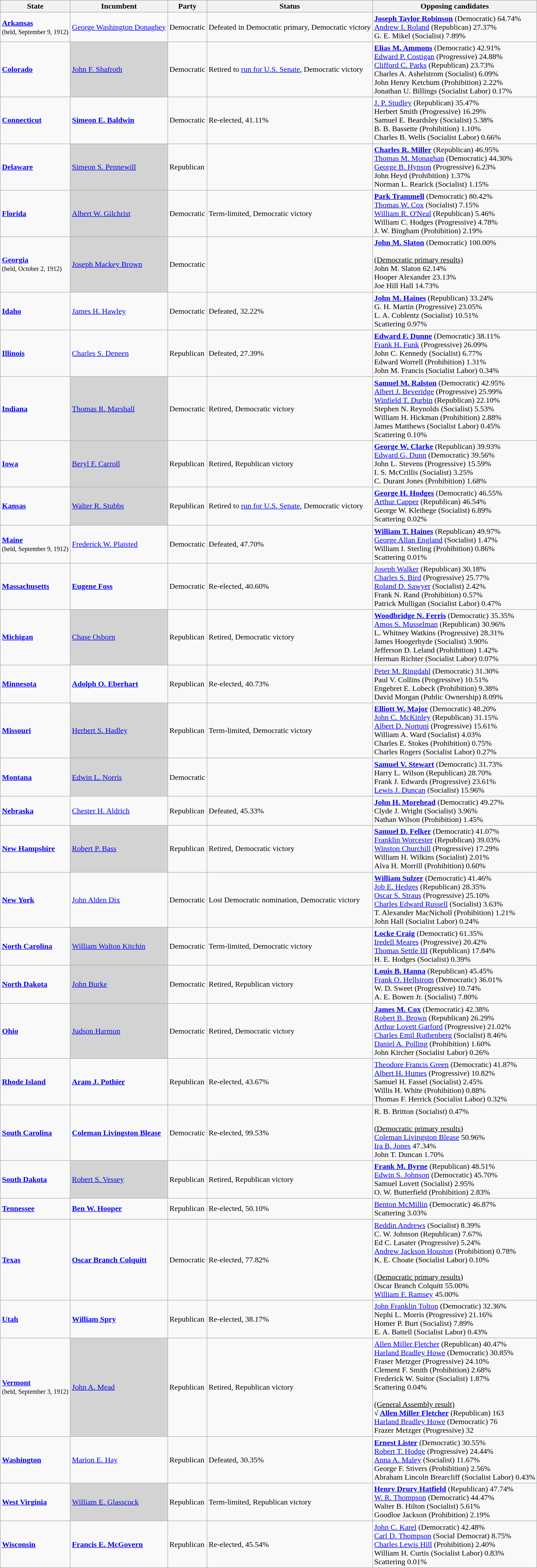<table class="wikitable">
<tr>
<th>State</th>
<th>Incumbent</th>
<th>Party</th>
<th>Status</th>
<th>Opposing candidates</th>
</tr>
<tr>
<td><strong><a href='#'>Arkansas</a></strong><br><small>(held, September 9, 1912)</small></td>
<td><a href='#'>George Washington Donaghey</a></td>
<td>Democratic</td>
<td>Defeated in Democratic primary, Democratic victory</td>
<td><strong><a href='#'>Joseph Taylor Robinson</a></strong> (Democratic) 64.74%<br><a href='#'>Andrew I. Roland</a> (Republican) 27.37%<br>G. E. Mikel (Socialist) 7.89%<br></td>
</tr>
<tr>
<td><strong><a href='#'>Colorado</a></strong></td>
<td bgcolor="lightgrey"><a href='#'>John F. Shafroth</a></td>
<td>Democratic</td>
<td>Retired to <a href='#'>run for U.S. Senate</a>, Democratic victory</td>
<td><strong><a href='#'>Elias M. Ammons</a></strong> (Democratic) 42.91%<br><a href='#'>Edward P. Costigan</a> (Progressive) 24.88%<br><a href='#'>Clifford C. Parks</a> (Republican) 23.73%<br>Charles A. Ashelstrom (Socialist) 6.09%<br>John Henry Ketchum (Prohibition) 2.22%<br>Jonathan U. Billings (Socialist Labor) 0.17%<br></td>
</tr>
<tr>
<td><strong><a href='#'>Connecticut</a></strong></td>
<td><strong><a href='#'>Simeon E. Baldwin</a></strong></td>
<td>Democratic</td>
<td>Re-elected, 41.11%</td>
<td><a href='#'>J. P. Studley</a> (Republican) 35.47%<br>Herbert Smith (Progressive) 16.29%<br>Samuel E. Beardsley (Socialist) 5.38%<br>B. B. Bassette (Prohibition) 1.10%<br>Charles B. Wells (Socialist Labor) 0.66%<br></td>
</tr>
<tr>
<td><strong><a href='#'>Delaware</a></strong></td>
<td bgcolor="lightgrey"><a href='#'>Simeon S. Pennewill</a></td>
<td>Republican</td>
<td></td>
<td><strong><a href='#'>Charles R. Miller</a></strong> (Republican) 46.95%<br><a href='#'>Thomas M. Monaghan</a> (Democratic) 44.30%<br><a href='#'>George B. Hynson</a> (Progressive) 6.23%<br>John Heyd (Prohibition) 1.37%<br>Norman L. Rearick (Socialist) 1.15%<br></td>
</tr>
<tr>
<td><strong><a href='#'>Florida</a></strong></td>
<td bgcolor="lightgrey"><a href='#'>Albert W. Gilchrist</a></td>
<td>Democratic</td>
<td>Term-limited, Democratic victory</td>
<td><strong><a href='#'>Park Trammell</a></strong> (Democratic) 80.42%<br><a href='#'>Thomas W. Cox</a> (Socialist) 7.15%<br><a href='#'>William R. O'Neal</a> (Republican) 5.46%<br>William C. Hodges (Progressive) 4.78%<br>J. W. Bingham (Prohibition) 2.19%<br></td>
</tr>
<tr>
<td><strong><a href='#'>Georgia</a></strong><br><small>(held, October 2, 1912)</small></td>
<td bgcolor="lightgrey"><a href='#'>Joseph Mackey Brown</a></td>
<td>Democratic</td>
<td></td>
<td><strong><a href='#'>John M. Slaton</a></strong> (Democratic) 100.00%<br><br><u>(Democratic primary results)</u><br>John M. Slaton 62.14%<br>Hooper Alexander 23.13%<br>Joe Hill Hall 14.73%<br></td>
</tr>
<tr>
<td><strong><a href='#'>Idaho</a></strong></td>
<td><a href='#'>James H. Hawley</a></td>
<td>Democratic</td>
<td>Defeated, 32.22%</td>
<td><strong><a href='#'>John M. Haines</a></strong> (Republican) 33.24%<br>G. H. Martin (Progressive) 23.05%<br>L. A. Coblentz (Socialist) 10.51%<br>Scattering 0.97%<br></td>
</tr>
<tr>
<td><strong><a href='#'>Illinois</a></strong></td>
<td><a href='#'>Charles S. Deneen</a></td>
<td>Republican</td>
<td>Defeated, 27.39%</td>
<td><strong><a href='#'>Edward F. Dunne</a></strong> (Democratic) 38.11%<br><a href='#'>Frank H. Funk</a> (Progressive) 26.09%<br>John C. Kennedy (Socialist) 6.77%<br>Edward Worrell (Prohibition) 1.31%<br>John M. Francis (Socialist Labor) 0.34%<br></td>
</tr>
<tr>
<td><strong><a href='#'>Indiana</a></strong></td>
<td bgcolor="lightgrey"><a href='#'>Thomas R. Marshall</a></td>
<td>Democratic</td>
<td>Retired, Democratic victory</td>
<td><strong><a href='#'>Samuel M. Ralston</a></strong> (Democratic) 42.95%<br><a href='#'>Albert J. Beveridge</a> (Progressive) 25.99%<br><a href='#'>Winfield T. Durbin</a> (Republican) 22.10%<br>Stephen N. Reynolds (Socialist) 5.53%<br>William H. Hickman (Prohibition) 2.88%<br>James Matthews (Socialist Labor) 0.45%<br>Scattering 0.10%<br></td>
</tr>
<tr>
<td><strong><a href='#'>Iowa</a></strong></td>
<td bgcolor="lightgrey"><a href='#'>Beryl F. Carroll</a></td>
<td>Republican</td>
<td>Retired, Republican victory</td>
<td><strong><a href='#'>George W. Clarke</a></strong> (Republican) 39.93%<br><a href='#'>Edward G. Dunn</a> (Democratic) 39.56%<br>John L. Stevens (Progressive) 15.59%<br>I. S. McCrillis (Socialist) 3.25%<br>C. Durant Jones (Prohibition) 1.68%<br></td>
</tr>
<tr>
<td><strong><a href='#'>Kansas</a></strong></td>
<td bgcolor="lightgrey"><a href='#'>Walter R. Stubbs</a></td>
<td>Republican</td>
<td>Retired to <a href='#'>run for U.S. Senate</a>, Democratic victory</td>
<td><strong><a href='#'>George H. Hodges</a></strong> (Democratic) 46.55%<br><a href='#'>Arthur Capper</a> (Republican) 46.54%<br>George W. Kleihege (Socialist) 6.89%<br>Scattering 0.02%<br></td>
</tr>
<tr>
<td><strong><a href='#'>Maine</a></strong><br><small>(held, September 9, 1912)</small></td>
<td><a href='#'>Frederick W. Plaisted</a></td>
<td>Democratic</td>
<td>Defeated, 47.70%</td>
<td><strong><a href='#'>William T. Haines</a></strong> (Republican) 49.97%<br><a href='#'>George Allan England</a> (Socialist) 1.47%<br>William I. Sterling (Prohibition) 0.86%<br>Scattering 0.01%<br></td>
</tr>
<tr>
<td><strong><a href='#'>Massachusetts</a></strong></td>
<td><strong><a href='#'>Eugene Foss</a></strong></td>
<td>Democratic</td>
<td>Re-elected, 40.60%</td>
<td><a href='#'>Joseph Walker</a> (Republican) 30.18%<br><a href='#'>Charles S. Bird</a> (Progressive) 25.77%<br><a href='#'>Roland D. Sawyer</a> (Socialist) 2.42%<br>Frank N. Rand (Prohibition) 0.57%<br>Patrick Mulligan (Socialist Labor) 0.47%<br></td>
</tr>
<tr>
<td><strong><a href='#'>Michigan</a></strong></td>
<td bgcolor="lightgrey"><a href='#'>Chase Osborn</a></td>
<td>Republican</td>
<td>Retired, Democratic victory</td>
<td><strong><a href='#'>Woodbridge N. Ferris</a></strong> (Democratic) 35.35%<br><a href='#'>Amos S. Musselman</a> (Republican) 30.96%<br>L. Whitney Watkins (Progressive) 28.31%<br>James Hoogerhyde (Socialist) 3.90%<br>Jefferson D. Leland (Prohibition) 1.42%<br>Herman Richter (Socialist Labor) 0.07%<br></td>
</tr>
<tr>
<td><strong><a href='#'>Minnesota</a></strong></td>
<td><strong><a href='#'>Adolph O. Eberhart</a></strong></td>
<td>Republican</td>
<td>Re-elected, 40.73%</td>
<td><a href='#'>Peter M. Ringdahl</a> (Democratic) 31.30%<br>Paul V. Collins (Progressive) 10.51%<br>Engebret E. Lobeck (Prohibition) 9.38%<br>David Morgan (Public Ownership) 8.09%<br></td>
</tr>
<tr>
<td><strong><a href='#'>Missouri</a></strong></td>
<td bgcolor="lightgrey"><a href='#'>Herbert S. Hadley</a></td>
<td>Republican</td>
<td>Term-limited, Democratic victory</td>
<td><strong><a href='#'>Elliott W. Major</a></strong> (Democratic) 48.20%<br><a href='#'>John C. McKinley</a> (Republican) 31.15%<br><a href='#'>Albert D. Nortoni</a> (Progressive) 15.61%<br>William A. Ward (Socialist) 4.03%<br>Charles E. Stokes (Prohibition) 0.75%<br>Charles Rogers (Socialist Labor) 0.27%<br></td>
</tr>
<tr>
<td><strong><a href='#'>Montana</a></strong></td>
<td bgcolor="lightgrey"><a href='#'>Edwin L. Norris</a></td>
<td>Democratic</td>
<td></td>
<td><strong><a href='#'>Samuel V. Stewart</a></strong> (Democratic) 31.73%<br>Harry L. Wilson (Republican) 28.70%<br>Frank J. Edwards (Progressive) 23.61%<br><a href='#'>Lewis J. Duncan</a> (Socialist) 15.96%<br></td>
</tr>
<tr>
<td><strong><a href='#'>Nebraska</a></strong></td>
<td><a href='#'>Chester H. Aldrich</a></td>
<td>Republican</td>
<td>Defeated, 45.33%</td>
<td><strong><a href='#'>John H. Morehead</a></strong> (Democratic) 49.27%<br>Clyde J. Wright (Socialist) 3.96%<br>Nathan Wilson (Prohibition) 1.45%<br></td>
</tr>
<tr>
<td><strong><a href='#'>New Hampshire</a></strong></td>
<td bgcolor="lightgrey"><a href='#'>Robert P. Bass</a></td>
<td>Republican</td>
<td>Retired, Democratic victory</td>
<td><strong><a href='#'>Samuel D. Felker</a></strong> (Democratic) 41.07%<br><a href='#'>Franklin Worcester</a> (Republican) 39.03%<br><a href='#'>Winston Churchill</a> (Progressive) 17.29%<br>William H. Wilkins (Socialist) 2.01%<br>Alva H. Morrill (Prohibition) 0.60%<br></td>
</tr>
<tr>
<td><strong><a href='#'>New York</a></strong></td>
<td><a href='#'>John Alden Dix</a></td>
<td>Democratic</td>
<td>Lost Democratic nomination, Democratic victory</td>
<td><strong><a href='#'>William Sulzer</a></strong> (Democratic) 41.46%<br><a href='#'>Job E. Hedges</a> (Republican) 28.35%<br><a href='#'>Oscar S. Straus</a> (Progressive) 25.10%<br><a href='#'>Charles Edward Russell</a> (Socialist) 3.63%<br>T. Alexander MacNicholl (Prohibition) 1.21%<br>John Hall (Socialist Labor) 0.24%<br></td>
</tr>
<tr>
<td><strong><a href='#'>North Carolina</a></strong></td>
<td bgcolor="lightgrey"><a href='#'>William Walton Kitchin</a></td>
<td>Democratic</td>
<td>Term-limited, Democratic victory</td>
<td><strong><a href='#'>Locke Craig</a></strong> (Democratic) 61.35%<br><a href='#'>Iredell Meares</a> (Progressive) 20.42%<br><a href='#'>Thomas Settle III</a> (Republican) 17.84%<br>H. E. Hodges (Socialist) 0.39%<br></td>
</tr>
<tr>
<td><strong><a href='#'>North Dakota</a></strong></td>
<td bgcolor="lightgrey"><a href='#'>John Burke</a></td>
<td>Democratic</td>
<td>Retired, Republican victory</td>
<td><strong><a href='#'>Louis B. Hanna</a></strong> (Republican) 45.45%<br><a href='#'>Frank O. Hellstrom</a> (Democratic) 36.01%<br>W. D. Sweet (Progressive) 10.74%<br>A. E. Bowen Jr. (Socialist) 7.80%<br></td>
</tr>
<tr>
<td><strong><a href='#'>Ohio</a></strong></td>
<td bgcolor="lightgrey"><a href='#'>Judson Harmon</a></td>
<td>Democratic</td>
<td>Retired, Democratic victory</td>
<td><strong><a href='#'>James M. Cox</a></strong> (Democratic) 42.38%<br><a href='#'>Robert B. Brown</a> (Republican) 26.29%<br><a href='#'>Arthur Lovett Garford</a> (Progressive) 21.02%<br><a href='#'>Charles Emil Ruthenberg</a> (Socialist) 8.46%<br><a href='#'>Daniel A. Polling</a> (Prohibition) 1.60%<br>John Kircher (Socialist Labor) 0.26%<br></td>
</tr>
<tr>
<td><strong><a href='#'>Rhode Island</a></strong></td>
<td><strong><a href='#'>Aram J. Pothier</a></strong></td>
<td>Republican</td>
<td>Re-elected, 43.67%</td>
<td><a href='#'>Theodore Francis Green</a> (Democratic) 41.87%<br><a href='#'>Albert H. Humes</a> (Progressive) 10.82%<br>Samuel H. Fassel (Socialist) 2.45%<br>Willis H. White (Prohibition) 0.88%<br>Thomas F. Herrick (Socialist Labor) 0.32%<br></td>
</tr>
<tr>
<td><strong><a href='#'>South Carolina</a></strong></td>
<td><strong><a href='#'>Coleman Livingston Blease</a></strong></td>
<td>Democratic</td>
<td>Re-elected, 99.53%</td>
<td>R. B. Britton (Socialist) 0.47%<br><br><u>(Democratic primary results)</u><br><a href='#'>Coleman Livingston Blease</a> 50.96%<br><a href='#'>Ira B. Jones</a> 47.34%<br>John T. Duncan 1.70%<br></td>
</tr>
<tr>
<td><strong><a href='#'>South Dakota</a></strong></td>
<td bgcolor="lightgrey"><a href='#'>Robert S. Vessey</a></td>
<td>Republican</td>
<td>Retired, Republican victory</td>
<td><strong><a href='#'>Frank M. Byrne</a></strong> (Republican) 48.51%<br><a href='#'>Edwin S. Johnson</a> (Democratic) 45.70%<br>Samuel Lovett (Socialist) 2.95%<br>O. W. Butterfield (Prohibition) 2.83%<br></td>
</tr>
<tr>
<td><strong><a href='#'>Tennessee</a></strong></td>
<td><strong><a href='#'>Ben W. Hooper</a></strong></td>
<td>Republican</td>
<td>Re-elected, 50.10%</td>
<td><a href='#'>Benton McMillin</a> (Democratic) 46.87%<br>Scattering 3.03%<br></td>
</tr>
<tr>
<td><strong><a href='#'>Texas</a></strong></td>
<td><strong><a href='#'>Oscar Branch Colquitt</a></strong></td>
<td>Democratic</td>
<td>Re-elected, 77.82%</td>
<td><a href='#'>Reddin Andrews</a> (Socialist) 8.39%<br>C. W. Johnson (Republican) 7.67%<br>Ed C. Lasater (Progressive) 5.24%<br><a href='#'>Andrew Jackson Houston</a> (Prohibition) 0.78%<br>K. E. Choate (Socialist Labor) 0.10%<br><br><u>(Democratic primary results)</u><br>Oscar Branch Colquitt 55.00%<br><a href='#'>William F. Ramsey</a> 45.00%<br></td>
</tr>
<tr>
<td><strong><a href='#'>Utah</a></strong></td>
<td><strong><a href='#'>William Spry</a></strong></td>
<td>Republican</td>
<td>Re-elected, 38.17%</td>
<td><a href='#'>John Franklin Tolton</a> (Democratic) 32.36%<br>Nephi L. Morris (Progressive) 21.16%<br>Homer P. Burt (Socialist) 7.89%<br>E. A. Battell (Socialist Labor) 0.43%<br></td>
</tr>
<tr>
<td><strong><a href='#'>Vermont</a></strong><br><small>(held, September 3, 1912)</small></td>
<td bgcolor="lightgrey"><a href='#'>John A. Mead</a></td>
<td>Republican</td>
<td>Retired, Republican victory</td>
<td><a href='#'>Allen Miller Fletcher</a> (Republican) 40.47%<br><a href='#'>Harland Bradley Howe</a> (Democratic) 30.85%<br>Fraser Metzger (Progressive) 24.10%<br>Clement F. Smith (Prohibition) 2.68%<br>Frederick W. Suitor (Socialist) 1.87%<br>Scattering 0.04%<br><br><u>(General Assembly result)</u><br><strong> √ <a href='#'>Allen Miller Fletcher</a></strong> (Republican) 163<br><a href='#'>Harland Bradley Howe</a> (Democratic) 76<br>Frazer Metzger (Progressive) 32</td>
</tr>
<tr>
<td><strong><a href='#'>Washington</a></strong></td>
<td><a href='#'>Marion E. Hay</a></td>
<td>Republican</td>
<td>Defeated, 30.35%</td>
<td><strong><a href='#'>Ernest Lister</a></strong> (Democratic) 30.55%<br><a href='#'>Robert T. Hodge</a> (Progressive) 24.44%<br><a href='#'>Anna A. Maley</a> (Socialist) 11.67%<br>George F. Stivers (Prohibition) 2.56%<br>Abraham Lincoln Brearcliff (Socialist Labor) 0.43%<br></td>
</tr>
<tr>
<td><strong><a href='#'>West Virginia</a></strong></td>
<td bgcolor="lightgrey"><a href='#'>William E. Glasscock</a></td>
<td>Republican</td>
<td>Term-limited, Republican victory</td>
<td><strong><a href='#'>Henry Drury Hatfield</a></strong> (Republican) 47.74%<br><a href='#'>W. R. Thompson</a> (Democratic) 44.47%<br>Walter B. Hilton (Socialist) 5.61%<br>Goodloe Jackson (Prohibition) 2.19%<br></td>
</tr>
<tr>
<td><strong><a href='#'>Wisconsin</a></strong></td>
<td><strong><a href='#'>Francis E. McGovern</a></strong></td>
<td>Republican</td>
<td>Re-elected, 45.54%</td>
<td><a href='#'>John C. Karel</a> (Democratic) 42.48%<br><a href='#'>Carl D. Thompson</a> (Social Democrat) 8.75%<br><a href='#'>Charles Lewis Hill</a> (Prohibition) 2.40%<br>William H. Curtis (Socialist Labor) 0.83%<br>Scattering 0.01%<br></td>
</tr>
</table>
